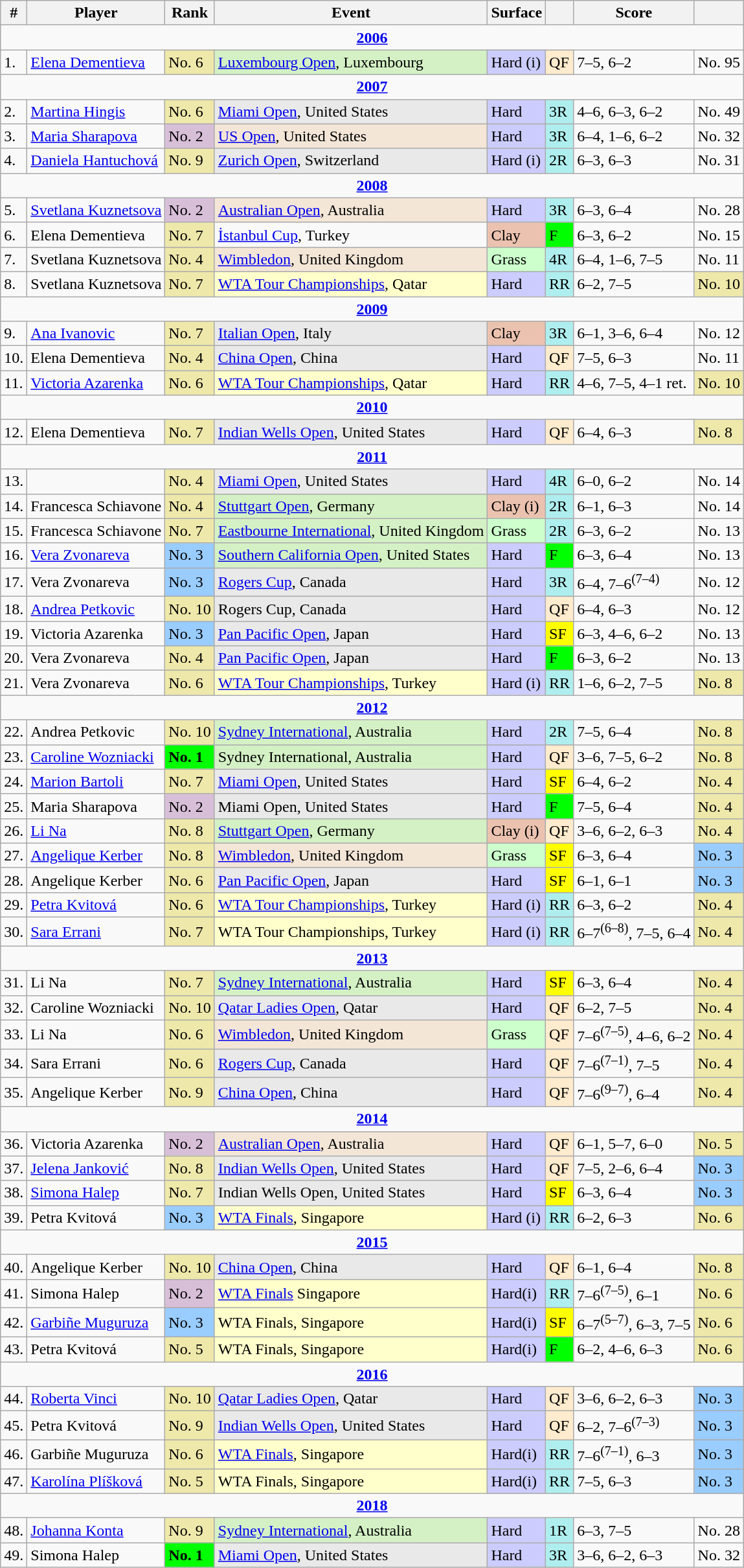<table class="wikitable sortable">
<tr>
<th>#</th>
<th>Player</th>
<th>Rank</th>
<th>Event</th>
<th>Surface</th>
<th></th>
<th>Score</th>
<th></th>
</tr>
<tr>
<td colspan="8" style="text-align:center;"><strong><a href='#'>2006</a></strong></td>
</tr>
<tr>
<td>1.</td>
<td> <a href='#'>Elena Dementieva</a></td>
<td style="background:#eee8aa;">No. 6</td>
<td style="background:#d4f1c5;"><a href='#'>Luxembourg Open</a>, Luxembourg</td>
<td style="background:#ccf;">Hard (i)</td>
<td style="background:#ffebcd;">QF</td>
<td>7–5, 6–2</td>
<td>No. 95</td>
</tr>
<tr>
<td colspan="8" style="text-align:center;"><strong><a href='#'>2007</a></strong></td>
</tr>
<tr>
<td>2.</td>
<td> <a href='#'>Martina Hingis</a></td>
<td style="background:#eee8aa;">No. 6</td>
<td style="background:#e9e9e9;"><a href='#'>Miami Open</a>, United States</td>
<td style="background:#ccf;">Hard</td>
<td style="background:#afeeee;">3R</td>
<td>4–6, 6–3, 6–2</td>
<td>No. 49</td>
</tr>
<tr>
<td>3.</td>
<td> <a href='#'>Maria Sharapova</a></td>
<td style="background:thistle;">No. 2</td>
<td style="background:#f3e6d7;"><a href='#'>US Open</a>, United States</td>
<td style="background:#ccf;">Hard</td>
<td style="background:#afeeee;">3R</td>
<td>6–4, 1–6, 6–2</td>
<td>No. 32</td>
</tr>
<tr>
<td>4.</td>
<td> <a href='#'>Daniela Hantuchová</a></td>
<td style="background:#eee8aa;">No. 9</td>
<td style="background:#e9e9e9;"><a href='#'>Zurich Open</a>, Switzerland</td>
<td style="background:#ccf;">Hard (i)</td>
<td style="background:#afeeee;">2R</td>
<td>6–3, 6–3</td>
<td>No. 31</td>
</tr>
<tr>
<td colspan="8" style="text-align:center;"><strong><a href='#'>2008</a></strong></td>
</tr>
<tr>
<td>5.</td>
<td> <a href='#'>Svetlana Kuznetsova</a></td>
<td style="background:thistle;">No. 2</td>
<td style="background:#f3e6d7;"><a href='#'>Australian Open</a>, Australia</td>
<td style="background:#ccf;">Hard</td>
<td style="background:#afeeee;">3R</td>
<td>6–3, 6–4</td>
<td>No. 28</td>
</tr>
<tr>
<td>6.</td>
<td> Elena Dementieva</td>
<td style="background:#eee8aa;">No. 7</td>
<td><a href='#'>İstanbul Cup</a>, Turkey</td>
<td style="background:#ebc2af;">Clay</td>
<td style="background:Lime;">F</td>
<td>6–3, 6–2</td>
<td>No. 15</td>
</tr>
<tr>
<td>7.</td>
<td> Svetlana Kuznetsova</td>
<td style="background:#eee8aa;">No. 4</td>
<td style="background:#f3e6d7;"><a href='#'>Wimbledon</a>, United Kingdom</td>
<td style="background:#cfc;">Grass</td>
<td style="background:#afeeee;">4R</td>
<td>6–4, 1–6, 7–5</td>
<td>No. 11</td>
</tr>
<tr>
<td>8.</td>
<td> Svetlana Kuznetsova</td>
<td style="background:#eee8aa;">No. 7</td>
<td style="background:#ffc;"><a href='#'>WTA Tour Championships</a>, Qatar</td>
<td style="background:#ccf;">Hard</td>
<td style="background:#afeeee;">RR</td>
<td>6–2, 7–5</td>
<td bgcolor=eee8aa>No. 10</td>
</tr>
<tr>
<td colspan="8" style="text-align:center;"><strong><a href='#'>2009</a></strong></td>
</tr>
<tr>
<td>9.</td>
<td> <a href='#'>Ana Ivanovic</a></td>
<td style="background:#eee8aa;">No. 7</td>
<td style="background:#e9e9e9;"><a href='#'>Italian Open</a>, Italy</td>
<td style="background:#ebc2af;">Clay</td>
<td style="background:#afeeee;">3R</td>
<td>6–1, 3–6, 6–4</td>
<td>No. 12</td>
</tr>
<tr>
<td>10.</td>
<td> Elena Dementieva</td>
<td style="background:#eee8aa;">No. 4</td>
<td style="background:#e9e9e9;"><a href='#'>China Open</a>, China</td>
<td style="background:#ccf;">Hard</td>
<td style="background:#ffebcd;">QF</td>
<td>7–5, 6–3</td>
<td>No. 11</td>
</tr>
<tr>
<td>11.</td>
<td> <a href='#'>Victoria Azarenka</a></td>
<td style="background:#eee8aa;">No. 6</td>
<td style="background:#ffc;"><a href='#'>WTA Tour Championships</a>, Qatar</td>
<td style="background:#ccf;">Hard</td>
<td style="background:#afeeee;">RR</td>
<td>4–6, 7–5, 4–1 ret.</td>
<td bgcolor=eee8aa>No. 10</td>
</tr>
<tr>
<td colspan="8" style="text-align:center;"><strong><a href='#'>2010</a></strong></td>
</tr>
<tr>
<td>12.</td>
<td> Elena Dementieva</td>
<td style="background:#eee8aa;">No. 7</td>
<td style="background:#e9e9e9;"><a href='#'>Indian Wells Open</a>, United States</td>
<td style="background:#ccf;">Hard</td>
<td style="background:#ffebcd;">QF</td>
<td>6–4, 6–3</td>
<td bgcolor=eee8aa>No. 8</td>
</tr>
<tr>
<td colspan="8" style="text-align:center;"><strong><a href='#'>2011</a></strong></td>
</tr>
<tr>
<td>13.</td>
<td></td>
<td style="background:#eee8aa;">No. 4</td>
<td style="background:#e9e9e9;"><a href='#'>Miami Open</a>, United States</td>
<td style="background:#ccf;">Hard</td>
<td style="background:#afeeee;">4R</td>
<td>6–0, 6–2</td>
<td>No. 14</td>
</tr>
<tr>
<td>14.</td>
<td> Francesca Schiavone</td>
<td style="background:#eee8aa;">No. 4</td>
<td style="background:#d4f1c5;"><a href='#'>Stuttgart Open</a>, Germany</td>
<td style="background:#ebc2af;">Clay (i)</td>
<td style="background:#afeeee;">2R</td>
<td>6–1, 6–3</td>
<td>No. 14</td>
</tr>
<tr>
<td>15.</td>
<td> Francesca Schiavone</td>
<td style="background:#eee8aa;">No. 7</td>
<td style="background:#d4f1c5;"><a href='#'>Eastbourne International</a>, United Kingdom</td>
<td style="background:#cfc;">Grass</td>
<td style="background:#afeeee;">2R</td>
<td>6–3, 6–2</td>
<td>No. 13</td>
</tr>
<tr>
<td>16.</td>
<td> <a href='#'>Vera Zvonareva</a></td>
<td style="background:#9cf;">No. 3</td>
<td style="background:#d4f1c5;"><a href='#'>Southern California Open</a>, United States</td>
<td style="background:#ccf;">Hard</td>
<td style="background:Lime;">F</td>
<td>6–3, 6–4</td>
<td>No. 13</td>
</tr>
<tr>
<td>17.</td>
<td> Vera Zvonareva</td>
<td style="background:#9cf;">No. 3</td>
<td style="background:#e9e9e9;"><a href='#'>Rogers Cup</a>, Canada</td>
<td style="background:#ccf;">Hard</td>
<td style="background:#afeeee;">3R</td>
<td>6–4, 7–6<sup>(7–4)</sup></td>
<td>No. 12</td>
</tr>
<tr>
<td>18.</td>
<td> <a href='#'>Andrea Petkovic</a></td>
<td style="background:#eee8aa;">No. 10</td>
<td style="background:#e9e9e9;">Rogers Cup, Canada</td>
<td style="background:#ccf;">Hard</td>
<td style="background:#ffebcd;">QF</td>
<td>6–4, 6–3</td>
<td>No. 12</td>
</tr>
<tr>
<td>19.</td>
<td> Victoria Azarenka</td>
<td style="background:#9cf;">No. 3</td>
<td style="background:#e9e9e9;"><a href='#'>Pan Pacific Open</a>, Japan</td>
<td style="background:#ccf;">Hard</td>
<td style="background:yellow;">SF</td>
<td>6–3, 4–6, 6–2</td>
<td>No. 13</td>
</tr>
<tr>
<td>20.</td>
<td> Vera Zvonareva</td>
<td style="background:#eee8aa;">No. 4</td>
<td style="background:#e9e9e9;"><a href='#'>Pan Pacific Open</a>, Japan</td>
<td style="background:#ccf;">Hard</td>
<td style="background:Lime;">F</td>
<td>6–3, 6–2</td>
<td>No. 13</td>
</tr>
<tr>
<td>21.</td>
<td> Vera Zvonareva</td>
<td style="background:#eee8aa;">No. 6</td>
<td style="background:#ffc;"><a href='#'>WTA Tour Championships</a>, Turkey</td>
<td style="background:#ccf;">Hard (i)</td>
<td style="background:#afeeee;">RR</td>
<td>1–6, 6–2, 7–5</td>
<td bgcolor=eee8aa>No. 8</td>
</tr>
<tr>
<td colspan="8" style="text-align:center;"><strong><a href='#'>2012</a></strong></td>
</tr>
<tr>
<td>22.</td>
<td> Andrea Petkovic</td>
<td style="background:#eee8aa;">No. 10</td>
<td style="background:#d4f1c5;"><a href='#'>Sydney International</a>, Australia</td>
<td style="background:#ccf;">Hard</td>
<td style="background:#afeeee;">2R</td>
<td>7–5, 6–4</td>
<td bgcolor=eee8aa>No. 8</td>
</tr>
<tr>
<td>23.</td>
<td> <a href='#'>Caroline Wozniacki</a></td>
<td style="background:lime;"><strong>No. 1</strong></td>
<td style="background:#d4f1c5;">Sydney International, Australia</td>
<td style="background:#ccf;">Hard</td>
<td style="background:#ffebcd;">QF</td>
<td>3–6, 7–5, 6–2</td>
<td bgcolor=eee8aa>No. 8</td>
</tr>
<tr>
<td>24.</td>
<td> <a href='#'>Marion Bartoli</a></td>
<td style="background:#eee8aa;">No. 7</td>
<td style="background:#e9e9e9;"><a href='#'>Miami Open</a>, United States</td>
<td style="background:#ccf;">Hard</td>
<td style="background:yellow;">SF</td>
<td>6–4, 6–2</td>
<td bgcolor=eee8aa>No. 4</td>
</tr>
<tr>
<td>25.</td>
<td> Maria Sharapova</td>
<td style="background:thistle;">No. 2</td>
<td style="background:#e9e9e9;">Miami Open, United States</td>
<td style="background:#ccf;">Hard</td>
<td style="background:Lime;">F</td>
<td>7–5, 6–4</td>
<td bgcolor=eee8aa>No. 4</td>
</tr>
<tr>
<td>26.</td>
<td> <a href='#'>Li Na</a></td>
<td style="background:#eee8aa;">No. 8</td>
<td style="background:#d4f1c5;"><a href='#'>Stuttgart Open</a>, Germany</td>
<td style="background:#ebc2af;">Clay (i)</td>
<td style="background:#ffebcd;">QF</td>
<td>3–6, 6–2, 6–3</td>
<td bgcolor=eee8aa>No. 4</td>
</tr>
<tr>
<td>27.</td>
<td> <a href='#'>Angelique Kerber</a></td>
<td style="background:#eee8aa;">No. 8</td>
<td style="background:#f3e6d7;"><a href='#'>Wimbledon</a>, United Kingdom</td>
<td style="background:#cfc;">Grass</td>
<td style="background:yellow;">SF</td>
<td>6–3, 6–4</td>
<td bgcolor=#9cf>No. 3</td>
</tr>
<tr>
<td>28.</td>
<td> Angelique Kerber</td>
<td style="background:#eee8aa;">No. 6</td>
<td style="background:#e9e9e9;"><a href='#'>Pan Pacific Open</a>, Japan</td>
<td style="background:#ccf;">Hard</td>
<td style="background:yellow;">SF</td>
<td>6–1, 6–1</td>
<td bgcolor=#9cf>No. 3</td>
</tr>
<tr>
<td>29.</td>
<td> <a href='#'>Petra Kvitová</a></td>
<td style="background:#eee8aa;">No. 6</td>
<td style="background:#ffc;"><a href='#'>WTA Tour Championships</a>, Turkey</td>
<td style="background:#ccf;">Hard (i)</td>
<td style="background:#afeeee;">RR</td>
<td>6–3, 6–2</td>
<td bgcolor=eee8aa>No. 4</td>
</tr>
<tr>
<td>30.</td>
<td> <a href='#'>Sara Errani</a></td>
<td style="background:#eee8aa;">No. 7</td>
<td style="background:#ffc;">WTA Tour Championships, Turkey</td>
<td style="background:#ccf;">Hard (i)</td>
<td style="background:#afeeee;">RR</td>
<td>6–7<sup>(6–8)</sup>, 7–5, 6–4</td>
<td bgcolor=eee8aa>No. 4</td>
</tr>
<tr>
<td colspan="8" style="text-align:center;"><strong><a href='#'>2013</a></strong></td>
</tr>
<tr>
<td>31.</td>
<td> Li Na</td>
<td style="background:#eee8aa;">No. 7</td>
<td style="background:#d4f1c5;"><a href='#'>Sydney International</a>, Australia</td>
<td style="background:#ccf;">Hard</td>
<td style="background:yellow;">SF</td>
<td>6–3, 6–4</td>
<td bgcolor=eee8aa>No. 4</td>
</tr>
<tr>
<td>32.</td>
<td> Caroline Wozniacki</td>
<td style="background:#eee8aa;">No. 10</td>
<td style="background:#e9e9e9;"><a href='#'>Qatar Ladies Open</a>, Qatar</td>
<td style="background:#ccf;">Hard</td>
<td style="background:#ffebcd;">QF</td>
<td>6–2, 7–5</td>
<td bgcolor=eee8aa>No. 4</td>
</tr>
<tr>
<td>33.</td>
<td> Li Na</td>
<td style="background:#eee8aa;">No. 6</td>
<td style="background:#f3e6d7;"><a href='#'>Wimbledon</a>, United Kingdom</td>
<td style="background:#cfc;">Grass</td>
<td style="background:#ffebcd;">QF</td>
<td>7–6<sup>(7–5)</sup>, 4–6, 6–2</td>
<td bgcolor=eee8aa>No. 4</td>
</tr>
<tr>
<td>34.</td>
<td> Sara Errani</td>
<td style="background:#eee8aa;">No. 6</td>
<td style="background:#e9e9e9;"><a href='#'>Rogers Cup</a>, Canada</td>
<td style="background:#ccf;">Hard</td>
<td style="background:#ffebcd;">QF</td>
<td>7–6<sup>(7–1)</sup>, 7–5</td>
<td bgcolor=eee8aa>No. 4</td>
</tr>
<tr>
<td>35.</td>
<td> Angelique Kerber</td>
<td style="background:#eee8aa;">No. 9</td>
<td style="background:#e9e9e9;"><a href='#'>China Open</a>, China</td>
<td style="background:#ccf;">Hard</td>
<td style="background:#ffebcd;">QF</td>
<td>7–6<sup>(9–7)</sup>, 6–4</td>
<td bgcolor=eee8aa>No. 4</td>
</tr>
<tr>
<td colspan="8" style="text-align:center;"><strong><a href='#'>2014</a></strong></td>
</tr>
<tr>
<td>36.</td>
<td> Victoria Azarenka</td>
<td style="background:thistle;">No. 2</td>
<td style="background:#f3e6d7;"><a href='#'>Australian Open</a>, Australia</td>
<td style="background:#ccf;">Hard</td>
<td style="background:#ffebcd;">QF</td>
<td>6–1, 5–7, 6–0</td>
<td bgcolor=eee8aa>No. 5</td>
</tr>
<tr>
<td>37.</td>
<td> <a href='#'>Jelena Janković</a></td>
<td style="background:#eee8aa;">No. 8</td>
<td style="background:#e9e9e9;"><a href='#'>Indian Wells Open</a>, United States</td>
<td style="background:#ccf;">Hard</td>
<td style="background:#ffebcd;">QF</td>
<td>7–5, 2–6, 6–4</td>
<td bgcolor=#9cf>No. 3</td>
</tr>
<tr>
<td>38.</td>
<td> <a href='#'>Simona Halep</a></td>
<td style="background:#eee8aa;">No. 7</td>
<td style="background:#e9e9e9;">Indian Wells Open, United States</td>
<td style="background:#ccf;">Hard</td>
<td style="background:yellow;">SF</td>
<td>6–3, 6–4</td>
<td bgcolor=#9cf>No. 3</td>
</tr>
<tr>
<td>39.</td>
<td> Petra Kvitová</td>
<td style="background:#9cf;">No. 3</td>
<td style="background:#ffc;"><a href='#'>WTA Finals</a>, Singapore</td>
<td style="background:#ccf;">Hard (i)</td>
<td style="background:#afeeee;">RR</td>
<td>6–2, 6–3</td>
<td bgcolor=eee8aa>No. 6</td>
</tr>
<tr>
<td colspan="8" style="text-align:center;"><strong><a href='#'>2015</a></strong></td>
</tr>
<tr>
<td>40.</td>
<td> Angelique Kerber</td>
<td style="background:#eee8aa;">No. 10</td>
<td style="background:#e9e9e9;"><a href='#'>China Open</a>, China</td>
<td style="background:#ccf;">Hard</td>
<td style="background:#ffebcd;">QF</td>
<td>6–1, 6–4</td>
<td bgcolor=eee8aa>No. 8</td>
</tr>
<tr>
<td>41.</td>
<td> Simona Halep</td>
<td style="background:thistle;">No. 2</td>
<td style="background:#ffc;"><a href='#'>WTA Finals</a> Singapore</td>
<td style="background:#ccf">Hard(i)</td>
<td style="background:#afeeee;">RR</td>
<td>7–6<sup>(7–5)</sup>, 6–1</td>
<td bgcolor=eee8aa>No. 6</td>
</tr>
<tr>
<td>42.</td>
<td> <a href='#'>Garbiñe Muguruza</a></td>
<td style="background:#9cf;">No. 3</td>
<td style="background:#ffc;">WTA Finals, Singapore</td>
<td style="background:#ccf">Hard(i)</td>
<td style="background:yellow;">SF</td>
<td>6–7<sup>(5–7)</sup>, 6–3, 7–5</td>
<td bgcolor=eee8aa>No. 6</td>
</tr>
<tr>
<td>43.</td>
<td> Petra Kvitová</td>
<td style="background:#eee8aa;">No. 5</td>
<td style="background:#ffc;">WTA Finals, Singapore</td>
<td style="background:#ccf">Hard(i)</td>
<td style="background:Lime;">F</td>
<td>6–2, 4–6, 6–3</td>
<td bgcolor=eee8aa>No. 6</td>
</tr>
<tr>
<td colspan="8" style="text-align:center;"><strong><a href='#'>2016</a></strong></td>
</tr>
<tr>
<td>44.</td>
<td> <a href='#'>Roberta Vinci</a></td>
<td style="background:#eee8aa;">No. 10</td>
<td style="background:#e9e9e9;"><a href='#'>Qatar Ladies Open</a>, Qatar</td>
<td style="background:#ccf;">Hard</td>
<td style="background:#ffebcd;">QF</td>
<td>3–6, 6–2, 6–3</td>
<td bgcolor=#9cf>No. 3</td>
</tr>
<tr>
<td>45.</td>
<td> Petra Kvitová</td>
<td style="background:#eee8aa;">No. 9</td>
<td style="background:#e9e9e9;"><a href='#'>Indian Wells Open</a>, United States</td>
<td style="background:#ccf;">Hard</td>
<td style="background:#ffebcd;">QF</td>
<td>6–2, 7–6<sup>(7–3)</sup></td>
<td bgcolor=#9cf>No. 3</td>
</tr>
<tr>
<td>46.</td>
<td> Garbiñe Muguruza</td>
<td style="background:#eee8aa;">No. 6</td>
<td style="background:#ffc;"><a href='#'>WTA Finals</a>, Singapore</td>
<td style="background:#ccf">Hard(i)</td>
<td style="background:#afeeee;">RR</td>
<td>7–6<sup>(7–1)</sup>, 6–3</td>
<td bgcolor=#9cf>No. 3</td>
</tr>
<tr>
<td>47.</td>
<td> <a href='#'>Karolína Plíšková</a></td>
<td style="background:#eee8aa;">No. 5</td>
<td style="background:#ffc;">WTA Finals, Singapore</td>
<td style="background:#ccf">Hard(i)</td>
<td style="background:#afeeee;">RR</td>
<td>7–5, 6–3</td>
<td bgcolor=#9cf>No. 3</td>
</tr>
<tr>
<td colspan="8" style="text-align:center;"><strong><a href='#'>2018</a></strong></td>
</tr>
<tr>
<td>48.</td>
<td> <a href='#'>Johanna Konta</a></td>
<td style="background:#eee8aa;">No. 9</td>
<td style="background:#d4f1c5;"><a href='#'>Sydney International</a>, Australia</td>
<td style="background:#ccf">Hard</td>
<td style="background:#afeeee;">1R</td>
<td>6–3, 7–5</td>
<td>No. 28</td>
</tr>
<tr>
<td>49.</td>
<td> Simona Halep</td>
<td style="background:lime;"><strong>No. 1</strong></td>
<td style="background:#e9e9e9;"><a href='#'>Miami Open</a>, United States</td>
<td style="background:#ccf;">Hard</td>
<td style="background:#afeeee;">3R</td>
<td>3–6, 6–2, 6–3</td>
<td>No. 32</td>
</tr>
</table>
